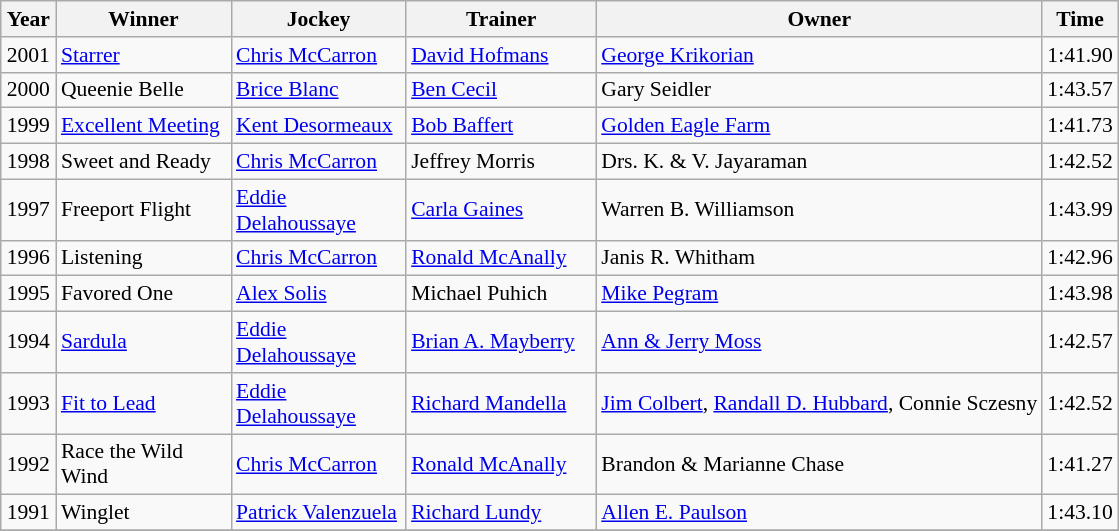<table class="wikitable sortable" style="font-size:90%">
<tr>
<th style="width:30px">Year<br></th>
<th style="width:110px">Winner<br></th>
<th style="width:110px">Jockey<br></th>
<th style="width:120px">Trainer<br></th>
<th>Owner<br></th>
<th style="width:25px">Time<br></th>
</tr>
<tr>
<td align=center>2001</td>
<td><a href='#'>Starrer</a></td>
<td><a href='#'>Chris McCarron</a></td>
<td><a href='#'>David Hofmans</a></td>
<td><a href='#'>George Krikorian</a></td>
<td align=center>1:41.90</td>
</tr>
<tr>
<td align=center>2000</td>
<td>Queenie Belle</td>
<td><a href='#'>Brice Blanc</a></td>
<td><a href='#'>Ben Cecil</a></td>
<td>Gary Seidler</td>
<td align=center>1:43.57</td>
</tr>
<tr>
<td align=center>1999</td>
<td><a href='#'>Excellent Meeting</a></td>
<td><a href='#'>Kent Desormeaux</a></td>
<td><a href='#'>Bob Baffert</a></td>
<td><a href='#'>Golden Eagle Farm</a></td>
<td align=center>1:41.73</td>
</tr>
<tr>
<td align=center>1998</td>
<td>Sweet and Ready</td>
<td><a href='#'>Chris McCarron</a></td>
<td>Jeffrey Morris</td>
<td>Drs. K. & V. Jayaraman</td>
<td align=center>1:42.52</td>
</tr>
<tr>
<td align=center>1997</td>
<td>Freeport Flight</td>
<td><a href='#'>Eddie Delahoussaye</a></td>
<td><a href='#'>Carla Gaines</a></td>
<td>Warren B. Williamson</td>
<td align=center>1:43.99</td>
</tr>
<tr>
<td align=center>1996</td>
<td>Listening</td>
<td><a href='#'>Chris McCarron</a></td>
<td><a href='#'>Ronald McAnally</a></td>
<td>Janis R. Whitham</td>
<td align=center>1:42.96</td>
</tr>
<tr>
<td align=center>1995</td>
<td>Favored One</td>
<td><a href='#'>Alex Solis</a></td>
<td>Michael Puhich</td>
<td><a href='#'>Mike Pegram</a></td>
<td align=center>1:43.98</td>
</tr>
<tr>
<td align=center>1994</td>
<td><a href='#'>Sardula</a></td>
<td><a href='#'>Eddie Delahoussaye</a></td>
<td><a href='#'>Brian A. Mayberry</a></td>
<td><a href='#'>Ann & Jerry Moss</a></td>
<td align=center>1:42.57</td>
</tr>
<tr>
<td align=center>1993</td>
<td><a href='#'>Fit to Lead</a></td>
<td><a href='#'>Eddie Delahoussaye</a></td>
<td><a href='#'>Richard Mandella</a></td>
<td><a href='#'>Jim Colbert</a>, <a href='#'>Randall D. Hubbard</a>, Connie Sczesny</td>
<td align=center>1:42.52</td>
</tr>
<tr>
<td align=center>1992</td>
<td>Race the Wild Wind</td>
<td><a href='#'>Chris McCarron</a></td>
<td><a href='#'>Ronald McAnally</a></td>
<td>Brandon & Marianne Chase</td>
<td align=center>1:41.27</td>
</tr>
<tr>
<td align=center>1991</td>
<td>Winglet</td>
<td><a href='#'>Patrick Valenzuela</a></td>
<td><a href='#'>Richard Lundy</a></td>
<td><a href='#'>Allen E. Paulson</a></td>
<td align=center>1:43.10</td>
</tr>
<tr>
</tr>
</table>
